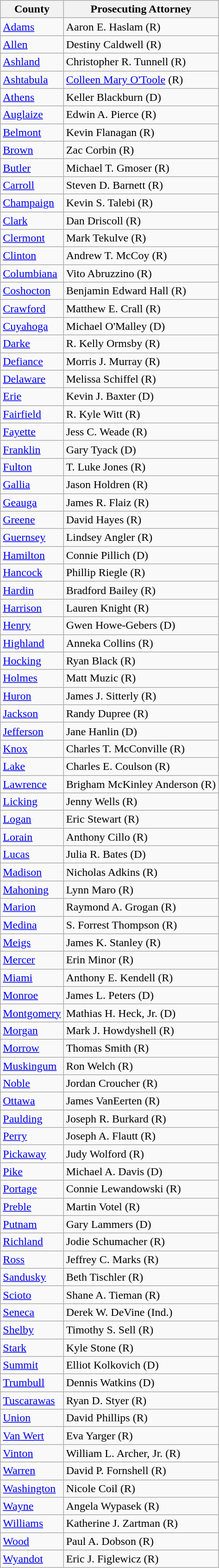<table class="wikitable">
<tr>
<th>County</th>
<th>Prosecuting Attorney</th>
</tr>
<tr>
<td><a href='#'>Adams</a></td>
<td>Aaron E. Haslam (R)</td>
</tr>
<tr>
<td><a href='#'>Allen</a></td>
<td>Destiny Caldwell (R)</td>
</tr>
<tr>
<td><a href='#'>Ashland</a></td>
<td>Christopher R. Tunnell (R)</td>
</tr>
<tr>
<td><a href='#'>Ashtabula</a></td>
<td><a href='#'>Colleen Mary O'Toole</a> (R)</td>
</tr>
<tr>
<td><a href='#'>Athens</a></td>
<td>Keller Blackburn (D)</td>
</tr>
<tr>
<td><a href='#'>Auglaize</a></td>
<td>Edwin A. Pierce (R)</td>
</tr>
<tr>
<td><a href='#'>Belmont</a></td>
<td>Kevin Flanagan (R)</td>
</tr>
<tr>
<td><a href='#'>Brown</a></td>
<td>Zac Corbin (R)</td>
</tr>
<tr>
<td><a href='#'>Butler</a></td>
<td>Michael T. Gmoser (R)</td>
</tr>
<tr>
<td><a href='#'>Carroll</a></td>
<td>Steven D. Barnett (R)</td>
</tr>
<tr>
<td><a href='#'>Champaign</a></td>
<td>Kevin S. Talebi (R)</td>
</tr>
<tr>
<td><a href='#'>Clark</a></td>
<td>Dan Driscoll (R)</td>
</tr>
<tr>
<td><a href='#'>Clermont</a></td>
<td>Mark Tekulve (R)</td>
</tr>
<tr>
<td><a href='#'>Clinton</a></td>
<td>Andrew T. McCoy (R)</td>
</tr>
<tr>
<td><a href='#'>Columbiana</a></td>
<td>Vito Abruzzino (R)</td>
</tr>
<tr>
<td><a href='#'>Coshocton</a></td>
<td>Benjamin Edward Hall (R)</td>
</tr>
<tr>
<td><a href='#'>Crawford</a></td>
<td>Matthew E. Crall (R)</td>
</tr>
<tr>
<td><a href='#'>Cuyahoga</a></td>
<td>Michael O'Malley (D)</td>
</tr>
<tr>
<td><a href='#'>Darke</a></td>
<td>R. Kelly Ormsby (R)</td>
</tr>
<tr>
<td><a href='#'>Defiance</a></td>
<td>Morris J. Murray (R)</td>
</tr>
<tr>
<td><a href='#'>Delaware</a></td>
<td>Melissa Schiffel (R)</td>
</tr>
<tr>
<td><a href='#'>Erie</a></td>
<td>Kevin J. Baxter (D)</td>
</tr>
<tr>
<td><a href='#'>Fairfield</a></td>
<td>R. Kyle Witt (R)</td>
</tr>
<tr>
<td><a href='#'>Fayette</a></td>
<td>Jess C. Weade (R)</td>
</tr>
<tr>
<td><a href='#'>Franklin</a></td>
<td>Gary Tyack (D)</td>
</tr>
<tr>
<td><a href='#'>Fulton</a></td>
<td>T. Luke Jones (R)</td>
</tr>
<tr>
<td><a href='#'>Gallia</a></td>
<td>Jason Holdren (R)</td>
</tr>
<tr>
<td><a href='#'>Geauga</a></td>
<td>James R. Flaiz (R)</td>
</tr>
<tr>
<td><a href='#'>Greene</a></td>
<td>David Hayes (R)</td>
</tr>
<tr>
<td><a href='#'>Guernsey</a></td>
<td>Lindsey Angler (R)</td>
</tr>
<tr>
<td><a href='#'>Hamilton</a></td>
<td>Connie Pillich (D)</td>
</tr>
<tr>
<td><a href='#'>Hancock</a></td>
<td>Phillip Riegle (R)</td>
</tr>
<tr>
<td><a href='#'>Hardin</a></td>
<td>Bradford Bailey (R)</td>
</tr>
<tr>
<td><a href='#'>Harrison</a></td>
<td>Lauren Knight (R)</td>
</tr>
<tr>
<td><a href='#'>Henry</a></td>
<td>Gwen Howe-Gebers (D)</td>
</tr>
<tr>
<td><a href='#'>Highland</a></td>
<td>Anneka Collins (R)</td>
</tr>
<tr>
<td><a href='#'>Hocking</a></td>
<td>Ryan Black (R)</td>
</tr>
<tr>
<td><a href='#'>Holmes</a></td>
<td>Matt Muzic (R)</td>
</tr>
<tr>
<td><a href='#'>Huron</a></td>
<td>James J. Sitterly (R)</td>
</tr>
<tr>
<td><a href='#'>Jackson</a></td>
<td>Randy Dupree (R)</td>
</tr>
<tr>
<td><a href='#'>Jefferson</a></td>
<td>Jane Hanlin (D)</td>
</tr>
<tr>
<td><a href='#'>Knox</a></td>
<td>Charles T. McConville (R)</td>
</tr>
<tr>
<td><a href='#'>Lake</a></td>
<td>Charles E. Coulson (R)</td>
</tr>
<tr>
<td><a href='#'>Lawrence</a></td>
<td>Brigham McKinley Anderson (R)</td>
</tr>
<tr>
<td><a href='#'>Licking</a></td>
<td>Jenny Wells (R)</td>
</tr>
<tr>
<td><a href='#'>Logan</a></td>
<td>Eric Stewart (R)</td>
</tr>
<tr>
<td><a href='#'>Lorain</a></td>
<td>Anthony Cillo (R)</td>
</tr>
<tr>
<td><a href='#'>Lucas</a></td>
<td>Julia R. Bates (D)</td>
</tr>
<tr>
<td><a href='#'>Madison</a></td>
<td>Nicholas Adkins (R)</td>
</tr>
<tr>
<td><a href='#'>Mahoning</a></td>
<td>Lynn Maro (R)</td>
</tr>
<tr>
<td><a href='#'>Marion</a></td>
<td>Raymond A. Grogan (R)</td>
</tr>
<tr>
<td><a href='#'>Medina</a></td>
<td>S. Forrest Thompson (R)</td>
</tr>
<tr>
<td><a href='#'>Meigs</a></td>
<td>James K. Stanley (R)</td>
</tr>
<tr>
<td><a href='#'>Mercer</a></td>
<td>Erin Minor (R)</td>
</tr>
<tr>
<td><a href='#'>Miami</a></td>
<td>Anthony E. Kendell (R)</td>
</tr>
<tr>
<td><a href='#'>Monroe</a></td>
<td>James L. Peters (D)</td>
</tr>
<tr>
<td><a href='#'>Montgomery</a></td>
<td>Mathias H. Heck, Jr. (D)</td>
</tr>
<tr>
<td><a href='#'>Morgan</a></td>
<td>Mark J. Howdyshell (R)</td>
</tr>
<tr>
<td><a href='#'>Morrow</a></td>
<td>Thomas Smith (R)</td>
</tr>
<tr>
<td><a href='#'>Muskingum</a></td>
<td>Ron Welch (R)</td>
</tr>
<tr>
<td><a href='#'>Noble</a></td>
<td>Jordan Croucher (R)</td>
</tr>
<tr>
<td><a href='#'>Ottawa</a></td>
<td>James VanEerten (R)</td>
</tr>
<tr>
<td><a href='#'>Paulding</a></td>
<td>Joseph R. Burkard (R)</td>
</tr>
<tr>
<td><a href='#'>Perry</a></td>
<td>Joseph A. Flautt (R)</td>
</tr>
<tr>
<td><a href='#'>Pickaway</a></td>
<td>Judy Wolford (R)</td>
</tr>
<tr>
<td><a href='#'>Pike</a></td>
<td>Michael A. Davis (D)</td>
</tr>
<tr>
<td><a href='#'>Portage</a></td>
<td>Connie Lewandowski (R)</td>
</tr>
<tr>
<td><a href='#'>Preble</a></td>
<td>Martin Votel (R)</td>
</tr>
<tr>
<td><a href='#'>Putnam</a></td>
<td>Gary Lammers (D)</td>
</tr>
<tr>
<td><a href='#'>Richland</a></td>
<td>Jodie Schumacher (R)</td>
</tr>
<tr>
<td><a href='#'>Ross</a></td>
<td>Jeffrey C. Marks (R)</td>
</tr>
<tr>
<td><a href='#'>Sandusky</a></td>
<td>Beth Tischler (R)</td>
</tr>
<tr>
<td><a href='#'>Scioto</a></td>
<td>Shane A. Tieman (R)</td>
</tr>
<tr>
<td><a href='#'>Seneca</a></td>
<td>Derek W. DeVine (Ind.)</td>
</tr>
<tr>
<td><a href='#'>Shelby</a></td>
<td>Timothy S. Sell (R)</td>
</tr>
<tr>
<td><a href='#'>Stark</a></td>
<td>Kyle Stone (R)</td>
</tr>
<tr>
<td><a href='#'>Summit</a></td>
<td>Elliot Kolkovich (D)</td>
</tr>
<tr>
<td><a href='#'>Trumbull</a></td>
<td>Dennis Watkins (D)</td>
</tr>
<tr>
<td><a href='#'>Tuscarawas</a></td>
<td>Ryan D. Styer (R)</td>
</tr>
<tr>
<td><a href='#'>Union</a></td>
<td>David Phillips (R)</td>
</tr>
<tr>
<td><a href='#'>Van Wert</a></td>
<td>Eva Yarger (R)</td>
</tr>
<tr>
<td><a href='#'>Vinton</a></td>
<td>William L. Archer, Jr. (R)</td>
</tr>
<tr>
<td><a href='#'>Warren</a></td>
<td>David P. Fornshell (R)</td>
</tr>
<tr>
<td><a href='#'>Washington</a></td>
<td>Nicole Coil (R)</td>
</tr>
<tr>
<td><a href='#'>Wayne</a></td>
<td>Angela Wypasek (R)</td>
</tr>
<tr>
<td><a href='#'>Williams</a></td>
<td>Katherine J. Zartman (R)</td>
</tr>
<tr>
<td><a href='#'>Wood</a></td>
<td>Paul A. Dobson (R)</td>
</tr>
<tr>
<td><a href='#'>Wyandot</a></td>
<td>Eric J. Figlewicz  (R)</td>
</tr>
</table>
